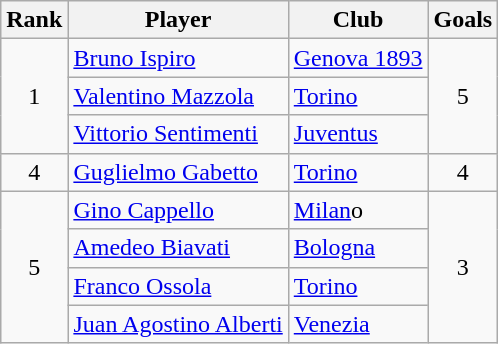<table class="wikitable sortable" style="text-align:center">
<tr>
<th>Rank</th>
<th>Player</th>
<th>Club</th>
<th>Goals</th>
</tr>
<tr>
<td rowspan="3">1</td>
<td align="left"><strong></strong> <a href='#'>Bruno Ispiro</a></td>
<td align="left"><a href='#'>Genova 1893</a></td>
<td rowspan="3">5</td>
</tr>
<tr>
<td align="left"><strong></strong> <a href='#'>Valentino Mazzola</a></td>
<td align="left"><a href='#'>Torino</a></td>
</tr>
<tr>
<td align="left"><strong></strong> <a href='#'>Vittorio Sentimenti</a></td>
<td align="left"><a href='#'>Juventus</a></td>
</tr>
<tr>
<td>4</td>
<td align="left"><strong></strong> <a href='#'>Guglielmo Gabetto</a></td>
<td align="left"><a href='#'>Torino</a></td>
<td>4</td>
</tr>
<tr>
<td rowspan="4">5</td>
<td align="left"><strong></strong> <a href='#'>Gino Cappello</a></td>
<td align="left"><a href='#'>Milan</a>o</td>
<td rowspan="4">3</td>
</tr>
<tr>
<td align="left"><strong></strong> <a href='#'>Amedeo Biavati</a></td>
<td align="left"><a href='#'>Bologna</a></td>
</tr>
<tr>
<td align="left"><strong></strong> <a href='#'>Franco Ossola</a></td>
<td align="left"><a href='#'>Torino</a></td>
</tr>
<tr>
<td align="left"><strong></strong> <a href='#'>Juan Agostino Alberti</a></td>
<td align="left"><a href='#'>Venezia</a></td>
</tr>
</table>
